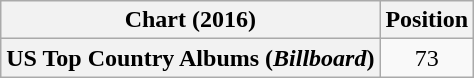<table class="wikitable plainrowheaders" style="text-align:center;">
<tr>
<th>Chart (2016)</th>
<th>Position</th>
</tr>
<tr>
<th scope="row">US Top Country Albums (<em>Billboard</em>)</th>
<td>73</td>
</tr>
</table>
